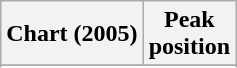<table class="wikitable sortable">
<tr>
<th align="left">Chart (2005)</th>
<th align="center">Peak<br>position</th>
</tr>
<tr>
</tr>
<tr>
</tr>
</table>
